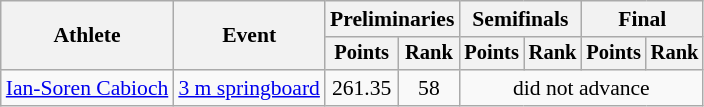<table class=wikitable style="font-size:90%;">
<tr>
<th rowspan="2">Athlete</th>
<th rowspan="2">Event</th>
<th colspan="2">Preliminaries</th>
<th colspan="2">Semifinals</th>
<th colspan="2">Final</th>
</tr>
<tr style="font-size:95%">
<th>Points</th>
<th>Rank</th>
<th>Points</th>
<th>Rank</th>
<th>Points</th>
<th>Rank</th>
</tr>
<tr align=center>
<td align=left><a href='#'>Ian-Soren Cabioch</a></td>
<td align=left><a href='#'>3 m springboard</a></td>
<td>261.35</td>
<td>58</td>
<td colspan=4>did not advance</td>
</tr>
</table>
